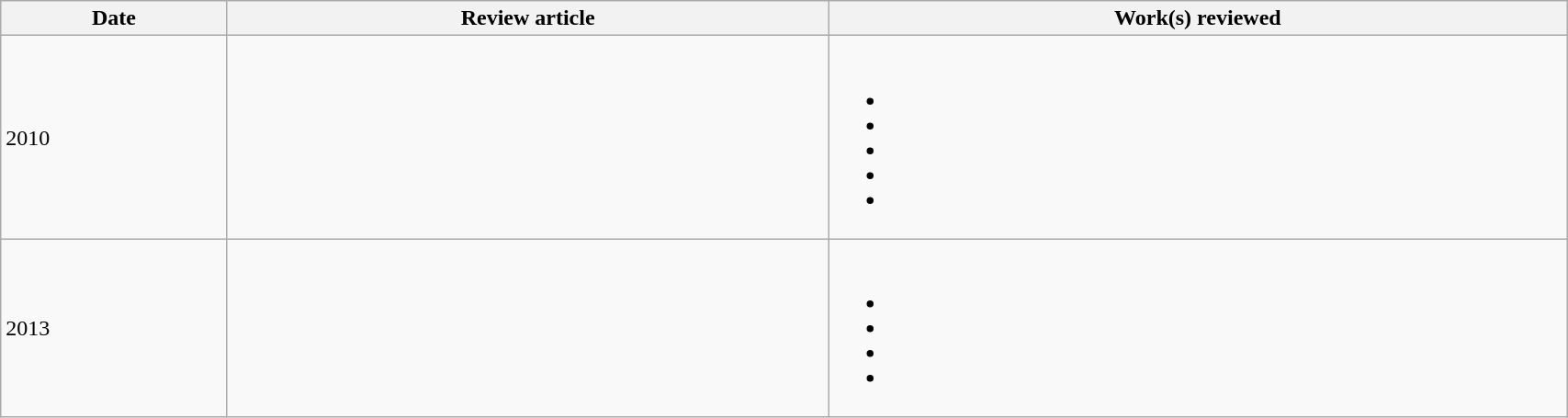<table class='wikitable sortable' width='90%'>
<tr>
<th>Date</th>
<th class='unsortable'>Review article</th>
<th class='unsortable'>Work(s) reviewed</th>
</tr>
<tr>
<td>2010</td>
<td></td>
<td><br><ul><li></li><li></li><li></li><li></li><li></li></ul></td>
</tr>
<tr>
<td>2013</td>
<td></td>
<td><br><ul><li></li><li></li><li></li><li></li></ul></td>
</tr>
</table>
